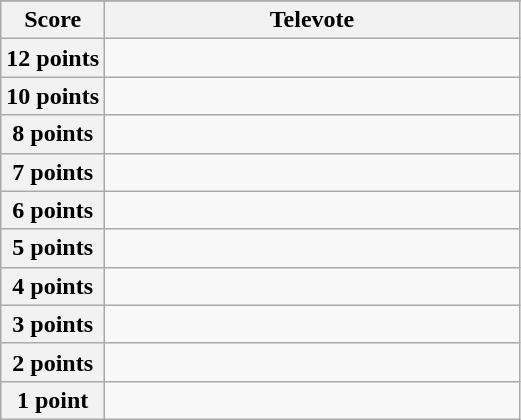<table class="wikitable">
<tr>
</tr>
<tr>
<th scope="col" width="20%">Score</th>
<th scope="col" width="80%">Televote</th>
</tr>
<tr>
<th scope="row">12 points</th>
<td></td>
</tr>
<tr>
<th scope="row">10 points</th>
<td></td>
</tr>
<tr>
<th scope="row">8 points</th>
<td></td>
</tr>
<tr>
<th scope="row">7 points</th>
<td></td>
</tr>
<tr>
<th scope="row">6 points</th>
<td></td>
</tr>
<tr>
<th scope="row">5 points</th>
<td></td>
</tr>
<tr>
<th scope="row">4 points</th>
<td></td>
</tr>
<tr>
<th scope="row">3 points</th>
<td></td>
</tr>
<tr>
<th scope="row">2 points</th>
<td></td>
</tr>
<tr>
<th scope="row">1 point</th>
<td></td>
</tr>
</table>
